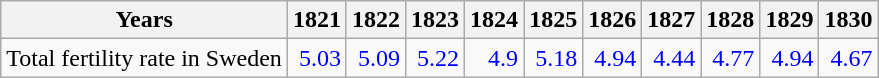<table class="wikitable " style="text-align:right">
<tr>
<th>Years</th>
<th>1821</th>
<th>1822</th>
<th>1823</th>
<th>1824</th>
<th>1825</th>
<th>1826</th>
<th>1827</th>
<th>1828</th>
<th>1829</th>
<th>1830</th>
</tr>
<tr>
<td style="text-align:left;">Total fertility rate in Sweden</td>
<td style="text-align:right; color:blue;">5.03</td>
<td style="text-align:right; color:blue;">5.09</td>
<td style="text-align:right; color:blue;">5.22</td>
<td style="text-align:right; color:blue;">4.9</td>
<td style="text-align:right; color:blue;">5.18</td>
<td style="text-align:right; color:blue;">4.94</td>
<td style="text-align:right; color:blue;">4.44</td>
<td style="text-align:right; color:blue;">4.77</td>
<td style="text-align:right; color:blue;">4.94</td>
<td style="text-align:right; color:blue;">4.67</td>
</tr>
</table>
